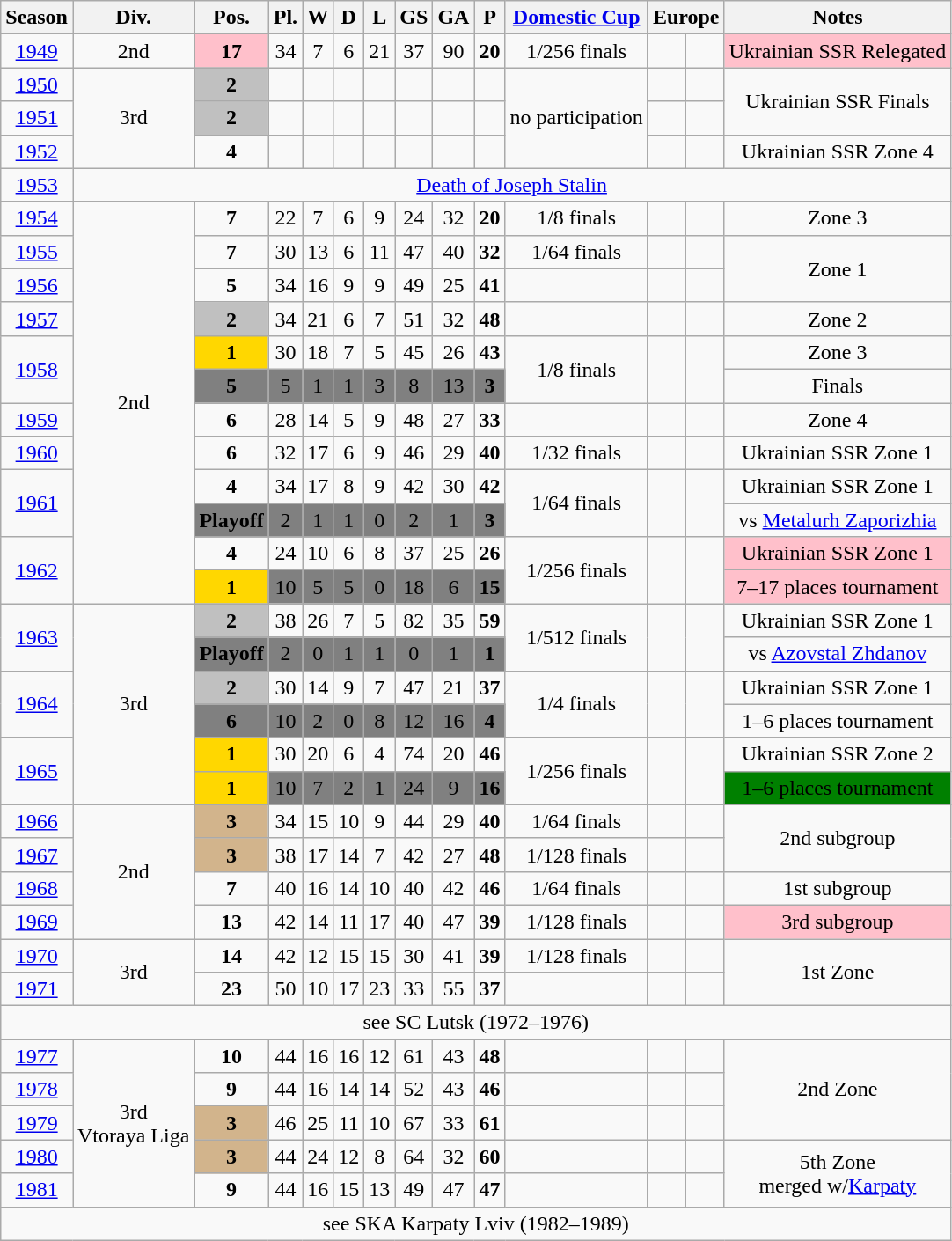<table class="wikitable">
<tr>
<th>Season</th>
<th>Div.</th>
<th>Pos.</th>
<th>Pl.</th>
<th>W</th>
<th>D</th>
<th>L</th>
<th>GS</th>
<th>GA</th>
<th>P</th>
<th><a href='#'>Domestic Cup</a></th>
<th colspan=2>Europe</th>
<th>Notes</th>
</tr>
<tr>
<td align=center><a href='#'>1949</a></td>
<td align=center>2nd</td>
<td align=center bgcolor=pink><strong>17</strong></td>
<td align=center>34</td>
<td align=center>7</td>
<td align=center>6</td>
<td align=center>21</td>
<td align=center>37</td>
<td align=center>90</td>
<td align=center><strong>20</strong></td>
<td align=center>1/256 finals</td>
<td align=center></td>
<td align=center></td>
<td align=center bgcolor=pink>Ukrainian SSR Relegated</td>
</tr>
<tr>
<td align=center><a href='#'>1950</a></td>
<td align=center rowspan="3">3rd</td>
<td align=center bgcolor=silver><strong>2</strong></td>
<td align=center></td>
<td align=center></td>
<td align=center></td>
<td align=center></td>
<td align=center></td>
<td align=center></td>
<td align=center></td>
<td align=center rowspan="3">no participation</td>
<td align=center></td>
<td align=center></td>
<td align=center rowspan="2">Ukrainian SSR Finals</td>
</tr>
<tr>
<td align=center><a href='#'>1951</a></td>
<td align=center bgcolor=silver><strong>2</strong></td>
<td align=center></td>
<td align=center></td>
<td align=center></td>
<td align=center></td>
<td align=center></td>
<td align=center></td>
<td align=center></td>
<td align=center></td>
<td align=center></td>
</tr>
<tr>
<td align=center><a href='#'>1952</a></td>
<td align=center><strong>4</strong></td>
<td align=center></td>
<td align=center></td>
<td align=center></td>
<td align=center></td>
<td align=center></td>
<td align=center></td>
<td align=center></td>
<td align=center></td>
<td align=center></td>
<td align=center>Ukrainian SSR Zone 4</td>
</tr>
<tr>
<td align=center><a href='#'>1953</a></td>
<td align=center colspan="13"><a href='#'>Death of Joseph Stalin</a></td>
</tr>
<tr>
<td align=center><a href='#'>1954</a></td>
<td align=center rowspan="12">2nd</td>
<td align=center><strong>7</strong></td>
<td align=center>22</td>
<td align=center>7</td>
<td align=center>6</td>
<td align=center>9</td>
<td align=center>24</td>
<td align=center>32</td>
<td align=center><strong>20</strong></td>
<td align=center>1/8 finals</td>
<td align=center></td>
<td align=center></td>
<td align=center>Zone 3</td>
</tr>
<tr>
<td align=center><a href='#'>1955</a></td>
<td align=center><strong>7</strong></td>
<td align=center>30</td>
<td align=center>13</td>
<td align=center>6</td>
<td align=center>11</td>
<td align=center>47</td>
<td align=center>40</td>
<td align=center><strong>32</strong></td>
<td align=center>1/64 finals</td>
<td align=center></td>
<td align=center></td>
<td align=center rowspan="2">Zone 1</td>
</tr>
<tr>
<td align=center><a href='#'>1956</a></td>
<td align=center><strong>5</strong></td>
<td align=center>34</td>
<td align=center>16</td>
<td align=center>9</td>
<td align=center>9</td>
<td align=center>49</td>
<td align=center>25</td>
<td align=center><strong>41</strong></td>
<td align=center></td>
<td align=center></td>
<td align=center></td>
</tr>
<tr>
<td align=center><a href='#'>1957</a></td>
<td align=center bgcolor=silver><strong>2</strong></td>
<td align=center>34</td>
<td align=center>21</td>
<td align=center>6</td>
<td align=center>7</td>
<td align=center>51</td>
<td align=center>32</td>
<td align=center><strong>48</strong></td>
<td align=center></td>
<td align=center></td>
<td align=center></td>
<td align=center>Zone 2</td>
</tr>
<tr>
<td align=center rowspan="2"><a href='#'>1958</a></td>
<td align=center bgcolor=gold><strong>1</strong></td>
<td align=center>30</td>
<td align=center>18</td>
<td align=center>7</td>
<td align=center>5</td>
<td align=center>45</td>
<td align=center>26</td>
<td align=center><strong>43</strong></td>
<td align=center rowspan="2">1/8 finals</td>
<td align=center rowspan="2"></td>
<td align=center rowspan="2"></td>
<td align=center>Zone 3</td>
</tr>
<tr>
<td align=center bgcolor=grey><strong>5</strong></td>
<td align=center bgcolor=grey>5</td>
<td align=center bgcolor=grey>1</td>
<td align=center bgcolor=grey>1</td>
<td align=center bgcolor=grey>3</td>
<td align=center bgcolor=grey>8</td>
<td align=center bgcolor=grey>13</td>
<td align=center bgcolor=grey><strong>3</strong></td>
<td align=center>Finals</td>
</tr>
<tr>
<td align=center><a href='#'>1959</a></td>
<td align=center><strong>6</strong></td>
<td align=center>28</td>
<td align=center>14</td>
<td align=center>5</td>
<td align=center>9</td>
<td align=center>48</td>
<td align=center>27</td>
<td align=center><strong>33</strong></td>
<td align=center></td>
<td align=center></td>
<td align=center></td>
<td align=center>Zone 4</td>
</tr>
<tr>
<td align=center><a href='#'>1960</a></td>
<td align=center><strong>6</strong></td>
<td align=center>32</td>
<td align=center>17</td>
<td align=center>6</td>
<td align=center>9</td>
<td align=center>46</td>
<td align=center>29</td>
<td align=center><strong>40</strong></td>
<td align=center>1/32 finals</td>
<td align=center></td>
<td align=center></td>
<td align=center>Ukrainian SSR Zone 1</td>
</tr>
<tr>
<td align=center rowspan="2"><a href='#'>1961</a></td>
<td align=center><strong>4</strong></td>
<td align=center>34</td>
<td align=center>17</td>
<td align=center>8</td>
<td align=center>9</td>
<td align=center>42</td>
<td align=center>30</td>
<td align=center><strong>42</strong></td>
<td align=center rowspan="2">1/64 finals</td>
<td align=center rowspan="2"></td>
<td align=center rowspan="2"></td>
<td align=center>Ukrainian SSR Zone 1</td>
</tr>
<tr>
<td align=center bgcolor=grey><strong>Playoff</strong></td>
<td align=center bgcolor=grey>2</td>
<td align=center bgcolor=grey>1</td>
<td align=center bgcolor=grey>1</td>
<td align=center bgcolor=grey>0</td>
<td align=center bgcolor=grey>2</td>
<td align=center bgcolor=grey>1</td>
<td align=center bgcolor=grey><strong>3</strong></td>
<td align=center>vs <a href='#'>Metalurh Zaporizhia</a></td>
</tr>
<tr>
<td align=center rowspan="2"><a href='#'>1962</a></td>
<td align=center><strong>4</strong></td>
<td align=center>24</td>
<td align=center>10</td>
<td align=center>6</td>
<td align=center>8</td>
<td align=center>37</td>
<td align=center>25</td>
<td align=center><strong>26</strong></td>
<td align=center rowspan="2">1/256 finals</td>
<td align=center rowspan="2"></td>
<td align=center rowspan="2"></td>
<td align=center bgcolor=pink>Ukrainian SSR Zone 1</td>
</tr>
<tr>
<td align=center bgcolor=gold><strong>1</strong></td>
<td align=center bgcolor=grey>10</td>
<td align=center bgcolor=grey>5</td>
<td align=center bgcolor=grey>5</td>
<td align=center bgcolor=grey>0</td>
<td align=center bgcolor=grey>18</td>
<td align=center bgcolor=grey>6</td>
<td align=center bgcolor=grey><strong>15</strong></td>
<td align=center bgcolor=pink>7–17 places tournament</td>
</tr>
<tr>
<td align=center rowspan="2"><a href='#'>1963</a></td>
<td align=center rowspan="6">3rd</td>
<td align=center bgcolor=silver><strong>2</strong></td>
<td align=center>38</td>
<td align=center>26</td>
<td align=center>7</td>
<td align=center>5</td>
<td align=center>82</td>
<td align=center>35</td>
<td align=center><strong>59</strong></td>
<td align=center rowspan="2">1/512 finals</td>
<td align=center rowspan="2"></td>
<td align=center rowspan="2"></td>
<td align=center>Ukrainian SSR Zone 1</td>
</tr>
<tr>
<td align=center bgcolor=grey><strong>Playoff</strong></td>
<td align=center bgcolor=grey>2</td>
<td align=center bgcolor=grey>0</td>
<td align=center bgcolor=grey>1</td>
<td align=center bgcolor=grey>1</td>
<td align=center bgcolor=grey>0</td>
<td align=center bgcolor=grey>1</td>
<td align=center bgcolor=grey><strong>1</strong></td>
<td align=center>vs <a href='#'>Azovstal Zhdanov</a></td>
</tr>
<tr>
<td align=center rowspan="2"><a href='#'>1964</a></td>
<td align=center bgcolor=silver><strong>2</strong></td>
<td align=center>30</td>
<td align=center>14</td>
<td align=center>9</td>
<td align=center>7</td>
<td align=center>47</td>
<td align=center>21</td>
<td align=center><strong>37</strong></td>
<td align=center rowspan="2">1/4 finals</td>
<td align=center rowspan="2"></td>
<td align=center rowspan="2"></td>
<td align=center>Ukrainian SSR Zone 1</td>
</tr>
<tr>
<td align=center bgcolor=grey><strong>6</strong></td>
<td align=center bgcolor=grey>10</td>
<td align=center bgcolor=grey>2</td>
<td align=center bgcolor=grey>0</td>
<td align=center bgcolor=grey>8</td>
<td align=center bgcolor=grey>12</td>
<td align=center bgcolor=grey>16</td>
<td align=center bgcolor=grey><strong>4</strong></td>
<td align=center>1–6 places tournament</td>
</tr>
<tr>
<td align=center rowspan="2"><a href='#'>1965</a></td>
<td align=center bgcolor=gold><strong>1</strong></td>
<td align=center>30</td>
<td align=center>20</td>
<td align=center>6</td>
<td align=center>4</td>
<td align=center>74</td>
<td align=center>20</td>
<td align=center><strong>46</strong></td>
<td align=center rowspan="2">1/256 finals</td>
<td align=center rowspan="2"></td>
<td align=center rowspan="2"></td>
<td align=center>Ukrainian SSR Zone 2</td>
</tr>
<tr>
<td align=center bgcolor=gold><strong>1</strong></td>
<td align=center bgcolor=grey>10</td>
<td align=center bgcolor=grey>7</td>
<td align=center bgcolor=grey>2</td>
<td align=center bgcolor=grey>1</td>
<td align=center bgcolor=grey>24</td>
<td align=center bgcolor=grey>9</td>
<td align=center bgcolor=grey><strong>16</strong></td>
<td align=center bgcolor=green>1–6 places tournament</td>
</tr>
<tr>
<td align=center><a href='#'>1966</a></td>
<td align=center rowspan="4">2nd</td>
<td align=center bgcolor=tan><strong>3</strong></td>
<td align=center>34</td>
<td align=center>15</td>
<td align=center>10</td>
<td align=center>9</td>
<td align=center>44</td>
<td align=center>29</td>
<td align=center><strong>40</strong></td>
<td align=center>1/64 finals</td>
<td align=center></td>
<td align=center></td>
<td align=center rowspan="2">2nd subgroup</td>
</tr>
<tr>
<td align=center><a href='#'>1967</a></td>
<td align=center bgcolor=tan><strong>3</strong></td>
<td align=center>38</td>
<td align=center>17</td>
<td align=center>14</td>
<td align=center>7</td>
<td align=center>42</td>
<td align=center>27</td>
<td align=center><strong>48</strong></td>
<td align=center>1/128 finals</td>
<td align=center></td>
<td align=center></td>
</tr>
<tr>
<td align=center><a href='#'>1968</a></td>
<td align=center><strong>7</strong></td>
<td align=center>40</td>
<td align=center>16</td>
<td align=center>14</td>
<td align=center>10</td>
<td align=center>40</td>
<td align=center>42</td>
<td align=center><strong>46</strong></td>
<td align=center>1/64 finals</td>
<td align=center></td>
<td align=center></td>
<td align=center>1st subgroup</td>
</tr>
<tr>
<td align=center><a href='#'>1969</a></td>
<td align=center><strong>13</strong></td>
<td align=center>42</td>
<td align=center>14</td>
<td align=center>11</td>
<td align=center>17</td>
<td align=center>40</td>
<td align=center>47</td>
<td align=center><strong>39</strong></td>
<td align=center>1/128 finals</td>
<td align=center></td>
<td align=center></td>
<td align=center bgcolor=pink>3rd subgroup</td>
</tr>
<tr>
<td align=center><a href='#'>1970</a></td>
<td align=center rowspan="2">3rd</td>
<td align=center><strong>14</strong></td>
<td align=center>42</td>
<td align=center>12</td>
<td align=center>15</td>
<td align=center>15</td>
<td align=center>30</td>
<td align=center>41</td>
<td align=center><strong>39</strong></td>
<td align=center>1/128 finals</td>
<td align=center></td>
<td align=center></td>
<td align=center rowspan="2">1st Zone</td>
</tr>
<tr>
<td align=center><a href='#'>1971</a></td>
<td align=center><strong>23</strong></td>
<td align=center>50</td>
<td align=center>10</td>
<td align=center>17</td>
<td align=center>23</td>
<td align=center>33</td>
<td align=center>55</td>
<td align=center><strong>37</strong></td>
<td align=center></td>
<td align=center></td>
<td align=center></td>
</tr>
<tr>
<td align=center colspan="14">see SC Lutsk (1972–1976)</td>
</tr>
<tr>
<td align=center><a href='#'>1977</a></td>
<td align=center rowspan="5">3rd<br>Vtoraya Liga</td>
<td align=center><strong>10</strong></td>
<td align=center>44</td>
<td align=center>16</td>
<td align=center>16</td>
<td align=center>12</td>
<td align=center>61</td>
<td align=center>43</td>
<td align=center><strong>48</strong></td>
<td align=center></td>
<td align=center></td>
<td align=center></td>
<td align=center rowspan="3">2nd Zone</td>
</tr>
<tr>
<td align=center><a href='#'>1978</a></td>
<td align=center><strong>9</strong></td>
<td align=center>44</td>
<td align=center>16</td>
<td align=center>14</td>
<td align=center>14</td>
<td align=center>52</td>
<td align=center>43</td>
<td align=center><strong>46</strong></td>
<td align=center></td>
<td align=center></td>
<td align=center></td>
</tr>
<tr>
<td align=center><a href='#'>1979</a></td>
<td align=center bgcolor=tan><strong>3</strong></td>
<td align=center>46</td>
<td align=center>25</td>
<td align=center>11</td>
<td align=center>10</td>
<td align=center>67</td>
<td align=center>33</td>
<td align=center><strong>61</strong></td>
<td align=center></td>
<td align=center></td>
<td align=center></td>
</tr>
<tr>
<td align=center><a href='#'>1980</a></td>
<td align=center bgcolor=tan><strong>3</strong></td>
<td align=center>44</td>
<td align=center>24</td>
<td align=center>12</td>
<td align=center>8</td>
<td align=center>64</td>
<td align=center>32</td>
<td align=center><strong>60</strong></td>
<td align=center></td>
<td align=center></td>
<td align=center></td>
<td align=center rowspan="2">5th Zone <br>merged w/<a href='#'>Karpaty</a></td>
</tr>
<tr>
<td align=center><a href='#'>1981</a></td>
<td align=center><strong>9</strong></td>
<td align=center>44</td>
<td align=center>16</td>
<td align=center>15</td>
<td align=center>13</td>
<td align=center>49</td>
<td align=center>47</td>
<td align=center><strong>47</strong></td>
<td align=center></td>
<td align=center></td>
<td align=center></td>
</tr>
<tr>
<td align=center colspan="14">see SKA Karpaty Lviv (1982–1989)</td>
</tr>
</table>
